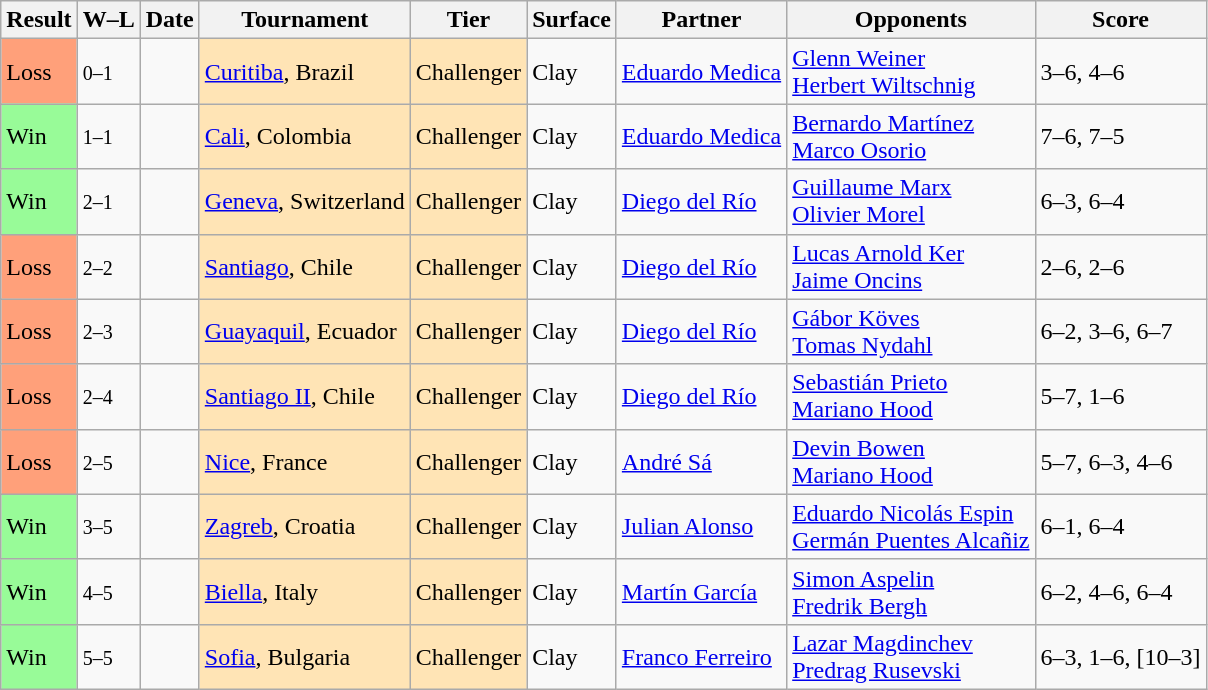<table class="sortable wikitable">
<tr>
<th>Result</th>
<th class="unsortable">W–L</th>
<th>Date</th>
<th>Tournament</th>
<th>Tier</th>
<th>Surface</th>
<th>Partner</th>
<th>Opponents</th>
<th class="unsortable">Score</th>
</tr>
<tr>
<td bgcolor=FFA07A>Loss</td>
<td><small>0–1</small></td>
<td></td>
<td style="background:moccasin;"><a href='#'>Curitiba</a>, Brazil</td>
<td style="background:moccasin;">Challenger</td>
<td>Clay</td>
<td> <a href='#'>Eduardo Medica</a></td>
<td> <a href='#'>Glenn Weiner</a> <br>  <a href='#'>Herbert Wiltschnig</a></td>
<td>3–6, 4–6</td>
</tr>
<tr>
<td bgcolor=98FB98>Win</td>
<td><small>1–1</small></td>
<td></td>
<td style="background:moccasin;"><a href='#'>Cali</a>, Colombia</td>
<td style="background:moccasin;">Challenger</td>
<td>Clay</td>
<td> <a href='#'>Eduardo Medica</a></td>
<td> <a href='#'>Bernardo Martínez</a> <br>  <a href='#'>Marco Osorio</a></td>
<td>7–6, 7–5</td>
</tr>
<tr>
<td bgcolor=98FB98>Win</td>
<td><small>2–1</small></td>
<td></td>
<td style="background:moccasin;"><a href='#'>Geneva</a>, Switzerland</td>
<td style="background:moccasin;">Challenger</td>
<td>Clay</td>
<td> <a href='#'>Diego del Río</a></td>
<td> <a href='#'>Guillaume Marx</a> <br>  <a href='#'>Olivier Morel</a></td>
<td>6–3, 6–4</td>
</tr>
<tr>
<td bgcolor=FFA07A>Loss</td>
<td><small>2–2</small></td>
<td></td>
<td style="background:moccasin;"><a href='#'>Santiago</a>, Chile</td>
<td style="background:moccasin;">Challenger</td>
<td>Clay</td>
<td> <a href='#'>Diego del Río</a></td>
<td> <a href='#'>Lucas Arnold Ker</a> <br>  <a href='#'>Jaime Oncins</a></td>
<td>2–6, 2–6</td>
</tr>
<tr>
<td bgcolor=FFA07A>Loss</td>
<td><small>2–3</small></td>
<td></td>
<td style="background:moccasin;"><a href='#'>Guayaquil</a>, Ecuador</td>
<td style="background:moccasin;">Challenger</td>
<td>Clay</td>
<td> <a href='#'>Diego del Río</a></td>
<td> <a href='#'>Gábor Köves</a> <br>  <a href='#'>Tomas Nydahl</a></td>
<td>6–2, 3–6, 6–7</td>
</tr>
<tr>
<td bgcolor=FFA07A>Loss</td>
<td><small>2–4</small></td>
<td></td>
<td style="background:moccasin;"><a href='#'>Santiago II</a>, Chile</td>
<td style="background:moccasin;">Challenger</td>
<td>Clay</td>
<td> <a href='#'>Diego del Río</a></td>
<td> <a href='#'>Sebastián Prieto</a> <br>  <a href='#'>Mariano Hood</a></td>
<td>5–7, 1–6</td>
</tr>
<tr>
<td bgcolor=FFA07A>Loss</td>
<td><small>2–5</small></td>
<td></td>
<td style="background:moccasin;"><a href='#'>Nice</a>, France</td>
<td style="background:moccasin;">Challenger</td>
<td>Clay</td>
<td> <a href='#'>André Sá</a></td>
<td> <a href='#'>Devin Bowen</a> <br>  <a href='#'>Mariano Hood</a></td>
<td>5–7, 6–3, 4–6</td>
</tr>
<tr>
<td bgcolor=98FB98>Win</td>
<td><small>3–5</small></td>
<td></td>
<td style="background:moccasin;"><a href='#'>Zagreb</a>, Croatia</td>
<td style="background:moccasin;">Challenger</td>
<td>Clay</td>
<td> <a href='#'>Julian Alonso</a></td>
<td> <a href='#'>Eduardo Nicolás Espin</a> <br>  <a href='#'>Germán Puentes Alcañiz</a></td>
<td>6–1, 6–4</td>
</tr>
<tr>
<td bgcolor=98FB98>Win</td>
<td><small>4–5</small></td>
<td></td>
<td style="background:moccasin;"><a href='#'>Biella</a>, Italy</td>
<td style="background:moccasin;">Challenger</td>
<td>Clay</td>
<td> <a href='#'>Martín García</a></td>
<td> <a href='#'>Simon Aspelin</a> <br>  <a href='#'>Fredrik Bergh</a></td>
<td>6–2, 4–6, 6–4</td>
</tr>
<tr>
<td bgcolor=98FB98>Win</td>
<td><small>5–5</small></td>
<td></td>
<td style="background:moccasin;"><a href='#'>Sofia</a>, Bulgaria</td>
<td style="background:moccasin;">Challenger</td>
<td>Clay</td>
<td> <a href='#'>Franco Ferreiro</a></td>
<td> <a href='#'>Lazar Magdinchev</a> <br>  <a href='#'>Predrag Rusevski</a></td>
<td>6–3, 1–6, [10–3]</td>
</tr>
</table>
